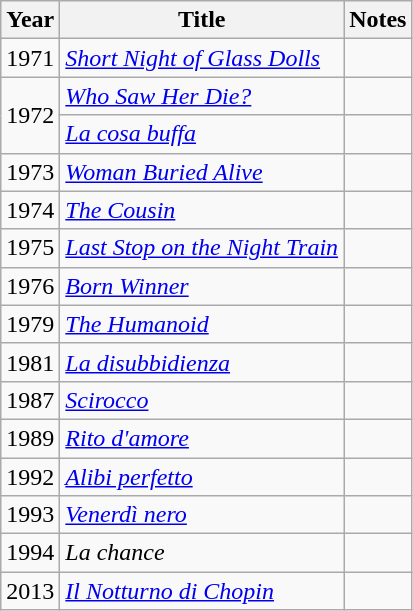<table class="wikitable">
<tr>
<th>Year</th>
<th>Title</th>
<th>Notes</th>
</tr>
<tr>
<td>1971</td>
<td><em><a href='#'>Short Night of Glass Dolls</a></em></td>
<td></td>
</tr>
<tr>
<td rowspan="2">1972</td>
<td><em><a href='#'>Who Saw Her Die?</a></em></td>
<td></td>
</tr>
<tr>
<td><em><a href='#'>La cosa buffa</a></em></td>
<td></td>
</tr>
<tr>
<td>1973</td>
<td><em><a href='#'>Woman Buried Alive</a></em></td>
<td></td>
</tr>
<tr>
<td>1974</td>
<td><em><a href='#'>The Cousin</a></em></td>
<td></td>
</tr>
<tr>
<td>1975</td>
<td><em><a href='#'>Last Stop on the Night Train</a></em></td>
<td></td>
</tr>
<tr>
<td>1976</td>
<td><em><a href='#'>Born Winner</a></em></td>
<td></td>
</tr>
<tr>
<td>1979</td>
<td><em><a href='#'>The Humanoid</a></em></td>
<td></td>
</tr>
<tr>
<td>1981</td>
<td><em><a href='#'>La disubbidienza</a></em></td>
<td></td>
</tr>
<tr>
<td>1987</td>
<td><em><a href='#'>Scirocco</a></em></td>
<td></td>
</tr>
<tr>
<td>1989</td>
<td><em><a href='#'>Rito d'amore</a></em></td>
<td></td>
</tr>
<tr>
<td>1992</td>
<td><em><a href='#'>Alibi perfetto</a></em></td>
<td></td>
</tr>
<tr>
<td>1993</td>
<td><em><a href='#'>Venerdì nero</a></em></td>
<td></td>
</tr>
<tr>
<td>1994</td>
<td><em>La chance</em></td>
<td></td>
</tr>
<tr>
<td>2013</td>
<td><em><a href='#'>Il Notturno di Chopin</a></em></td>
<td></td>
</tr>
</table>
